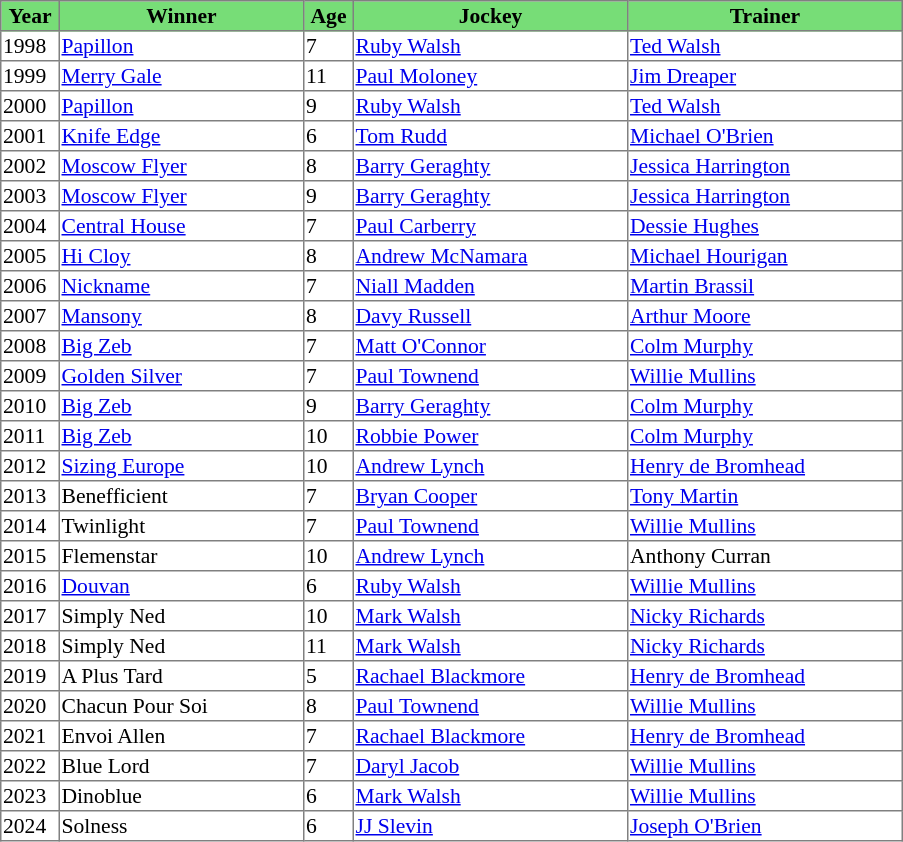<table class = "sortable" | border="1"  style="border-collapse: collapse; font-size:90%">
<tr bgcolor="#77dd77" align="center">
<th style="width:36px"><strong>Year</strong><br></th>
<th style="width:160px"><strong>Winner</strong><br></th>
<th style="width:30px"><strong>Age</strong><br></th>
<th style="width:180px"><strong>Jockey</strong><br></th>
<th style="width:180px"><strong>Trainer</strong><br></th>
</tr>
<tr>
<td>1998</td>
<td><a href='#'>Papillon</a></td>
<td>7</td>
<td><a href='#'>Ruby Walsh</a></td>
<td><a href='#'>Ted Walsh</a></td>
</tr>
<tr>
<td>1999</td>
<td><a href='#'>Merry Gale</a></td>
<td>11</td>
<td><a href='#'>Paul Moloney</a></td>
<td><a href='#'>Jim Dreaper</a></td>
</tr>
<tr>
<td>2000</td>
<td><a href='#'>Papillon</a></td>
<td>9</td>
<td><a href='#'>Ruby Walsh</a></td>
<td><a href='#'>Ted Walsh</a></td>
</tr>
<tr>
<td>2001</td>
<td><a href='#'>Knife Edge</a></td>
<td>6</td>
<td><a href='#'>Tom Rudd</a></td>
<td><a href='#'>Michael O'Brien</a></td>
</tr>
<tr>
<td>2002</td>
<td><a href='#'>Moscow Flyer</a></td>
<td>8</td>
<td><a href='#'>Barry Geraghty</a></td>
<td><a href='#'>Jessica Harrington</a></td>
</tr>
<tr>
<td>2003</td>
<td><a href='#'>Moscow Flyer</a></td>
<td>9</td>
<td><a href='#'>Barry Geraghty</a></td>
<td><a href='#'>Jessica Harrington</a></td>
</tr>
<tr>
<td>2004</td>
<td><a href='#'>Central House</a></td>
<td>7</td>
<td><a href='#'>Paul Carberry</a></td>
<td><a href='#'>Dessie Hughes</a></td>
</tr>
<tr>
<td>2005</td>
<td><a href='#'>Hi Cloy</a></td>
<td>8</td>
<td><a href='#'>Andrew McNamara</a></td>
<td><a href='#'>Michael Hourigan</a></td>
</tr>
<tr>
<td>2006</td>
<td><a href='#'>Nickname</a></td>
<td>7</td>
<td><a href='#'>Niall Madden</a></td>
<td><a href='#'>Martin Brassil</a></td>
</tr>
<tr>
<td>2007</td>
<td><a href='#'>Mansony</a></td>
<td>8</td>
<td><a href='#'>Davy Russell</a></td>
<td><a href='#'>Arthur Moore</a></td>
</tr>
<tr>
<td>2008</td>
<td><a href='#'>Big Zeb</a></td>
<td>7</td>
<td><a href='#'>Matt O'Connor</a></td>
<td><a href='#'>Colm Murphy</a></td>
</tr>
<tr>
<td>2009</td>
<td><a href='#'>Golden Silver</a></td>
<td>7</td>
<td><a href='#'>Paul Townend</a></td>
<td><a href='#'>Willie Mullins</a></td>
</tr>
<tr>
<td>2010</td>
<td><a href='#'>Big Zeb</a></td>
<td>9</td>
<td><a href='#'>Barry Geraghty</a></td>
<td><a href='#'>Colm Murphy</a></td>
</tr>
<tr>
<td>2011</td>
<td><a href='#'>Big Zeb</a></td>
<td>10</td>
<td><a href='#'>Robbie Power</a></td>
<td><a href='#'>Colm Murphy</a></td>
</tr>
<tr>
<td>2012</td>
<td><a href='#'>Sizing Europe</a></td>
<td>10</td>
<td><a href='#'>Andrew Lynch</a></td>
<td><a href='#'>Henry de Bromhead</a></td>
</tr>
<tr>
<td>2013</td>
<td>Benefficient</td>
<td>7</td>
<td><a href='#'>Bryan Cooper</a></td>
<td><a href='#'>Tony Martin</a></td>
</tr>
<tr>
<td>2014</td>
<td>Twinlight</td>
<td>7</td>
<td><a href='#'>Paul Townend</a></td>
<td><a href='#'>Willie Mullins</a></td>
</tr>
<tr>
<td>2015</td>
<td>Flemenstar</td>
<td>10</td>
<td><a href='#'>Andrew Lynch</a></td>
<td>Anthony Curran</td>
</tr>
<tr>
<td>2016</td>
<td><a href='#'>Douvan</a></td>
<td>6</td>
<td><a href='#'>Ruby Walsh</a></td>
<td><a href='#'>Willie Mullins</a></td>
</tr>
<tr>
<td>2017</td>
<td>Simply Ned</td>
<td>10</td>
<td><a href='#'>Mark Walsh</a></td>
<td><a href='#'>Nicky Richards</a></td>
</tr>
<tr>
<td>2018</td>
<td>Simply Ned</td>
<td>11</td>
<td><a href='#'>Mark Walsh</a></td>
<td><a href='#'>Nicky Richards</a></td>
</tr>
<tr>
<td>2019</td>
<td>A Plus Tard</td>
<td>5</td>
<td><a href='#'>Rachael Blackmore</a></td>
<td><a href='#'>Henry de Bromhead</a></td>
</tr>
<tr>
<td>2020</td>
<td>Chacun Pour Soi</td>
<td>8</td>
<td><a href='#'>Paul Townend</a></td>
<td><a href='#'>Willie Mullins</a></td>
</tr>
<tr>
<td>2021</td>
<td>Envoi Allen</td>
<td>7</td>
<td><a href='#'>Rachael Blackmore</a></td>
<td><a href='#'>Henry de Bromhead</a></td>
</tr>
<tr>
<td>2022</td>
<td>Blue Lord</td>
<td>7</td>
<td><a href='#'>Daryl Jacob</a></td>
<td><a href='#'>Willie Mullins</a></td>
</tr>
<tr>
<td>2023</td>
<td>Dinoblue</td>
<td>6</td>
<td><a href='#'>Mark Walsh</a></td>
<td><a href='#'>Willie Mullins</a></td>
</tr>
<tr>
<td>2024</td>
<td>Solness</td>
<td>6</td>
<td><a href='#'>JJ Slevin</a></td>
<td><a href='#'>Joseph O'Brien</a></td>
</tr>
</table>
